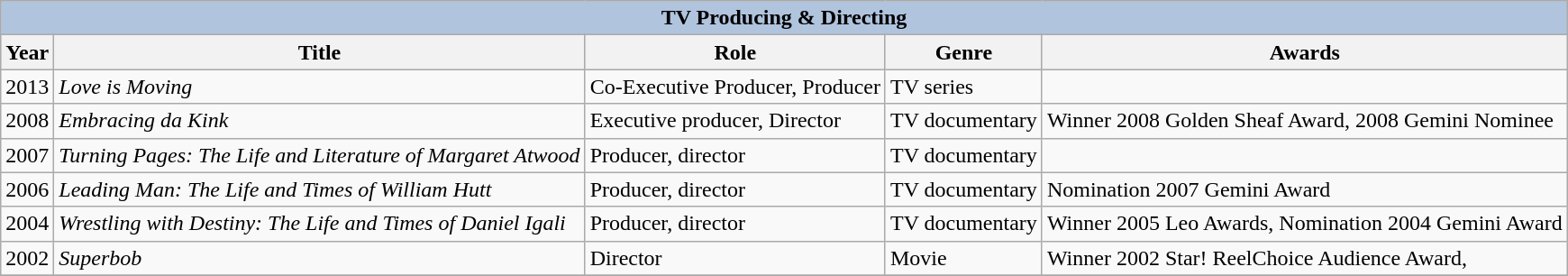<table class="wikitable">
<tr style="background:#ccc; text-align:center;">
<th colspan="5" style="background: LightSteelBlue;">TV Producing & Directing</th>
</tr>
<tr style="background:#ccc; text-align:center;">
<th>Year</th>
<th>Title</th>
<th>Role</th>
<th>Genre</th>
<th>Awards</th>
</tr>
<tr>
<td>2013</td>
<td><em>Love is Moving</em></td>
<td>Co-Executive Producer, Producer</td>
<td>TV series</td>
<td></td>
</tr>
<tr>
<td>2008</td>
<td><em>Embracing da Kink</em></td>
<td>Executive producer, Director</td>
<td>TV documentary</td>
<td>Winner 2008 Golden Sheaf Award, 2008 Gemini Nominee</td>
</tr>
<tr>
<td>2007</td>
<td><em>Turning Pages: The Life and Literature of Margaret Atwood</em></td>
<td>Producer, director</td>
<td>TV documentary</td>
<td></td>
</tr>
<tr>
<td>2006</td>
<td><em>Leading Man: The Life and Times of William Hutt</em></td>
<td>Producer, director</td>
<td>TV documentary</td>
<td>Nomination 2007 Gemini Award</td>
</tr>
<tr>
<td>2004</td>
<td><em>Wrestling with Destiny: The Life and Times of Daniel Igali</em></td>
<td>Producer, director</td>
<td>TV documentary</td>
<td>Winner 2005 Leo Awards, Nomination 2004 Gemini Award</td>
</tr>
<tr>
<td>2002</td>
<td><em>Superbob</em></td>
<td>Director</td>
<td>Movie</td>
<td>Winner 2002 Star! ReelChoice Audience Award,</td>
</tr>
<tr>
</tr>
</table>
